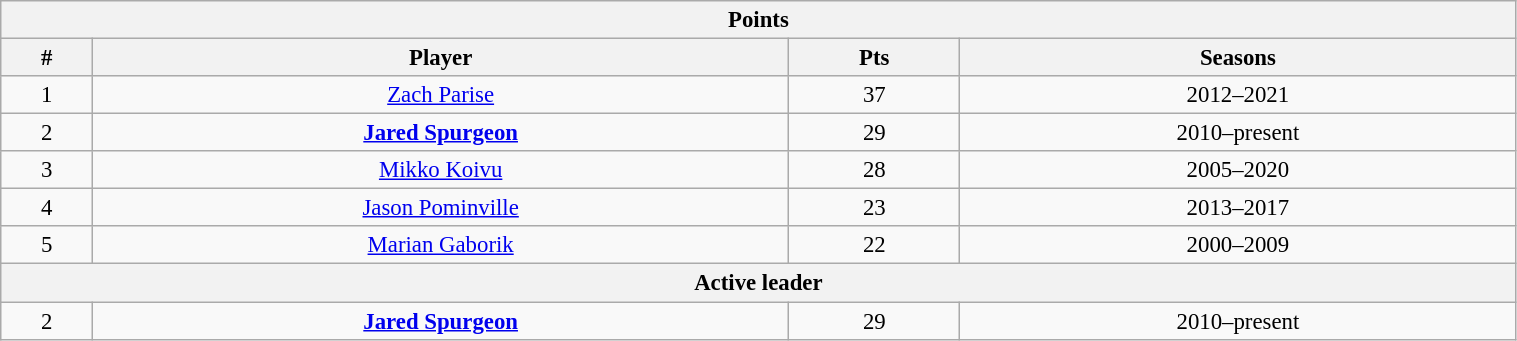<table class="wikitable" style="text-align: center; font-size: 95%" width="80%">
<tr>
<th colspan="4">Points</th>
</tr>
<tr>
<th>#</th>
<th>Player</th>
<th>Pts</th>
<th>Seasons</th>
</tr>
<tr>
<td>1</td>
<td><a href='#'>Zach Parise</a></td>
<td>37</td>
<td>2012–2021</td>
</tr>
<tr>
<td>2</td>
<td><strong><a href='#'>Jared Spurgeon</a></strong></td>
<td>29</td>
<td>2010–present</td>
</tr>
<tr>
<td>3</td>
<td><a href='#'>Mikko Koivu</a></td>
<td>28</td>
<td>2005–2020</td>
</tr>
<tr>
<td>4</td>
<td><a href='#'>Jason Pominville</a></td>
<td>23</td>
<td>2013–2017</td>
</tr>
<tr>
<td>5</td>
<td><a href='#'>Marian Gaborik</a></td>
<td>22</td>
<td>2000–2009</td>
</tr>
<tr>
<th colspan="4">Active leader</th>
</tr>
<tr>
<td>2</td>
<td><strong><a href='#'>Jared Spurgeon</a></strong></td>
<td>29</td>
<td>2010–present</td>
</tr>
</table>
